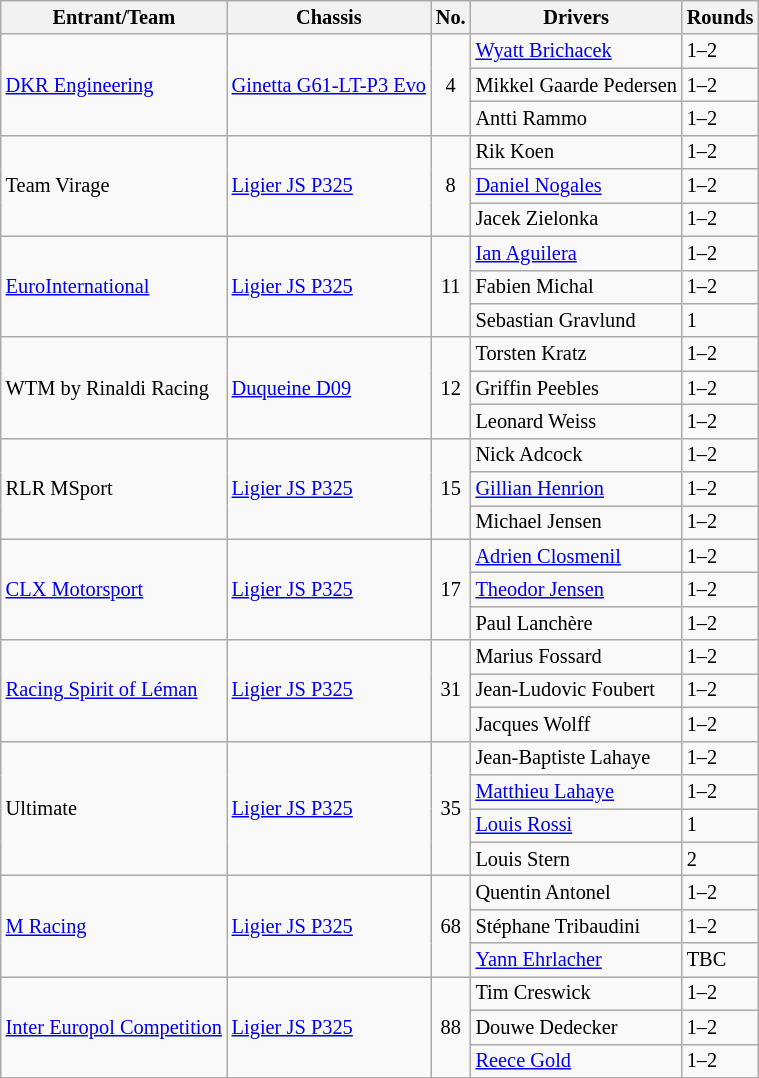<table class="wikitable" style="font-size: 85%;">
<tr>
<th>Entrant/Team</th>
<th>Chassis</th>
<th>No.</th>
<th>Drivers</th>
<th>Rounds</th>
</tr>
<tr>
<td rowspan="3"> <a href='#'>DKR Engineering</a></td>
<td rowspan="3" nowrap><a href='#'>Ginetta G61-LT-P3 Evo</a></td>
<td rowspan="3" align="center">4</td>
<td> <a href='#'>Wyatt Brichacek</a></td>
<td>1–2</td>
</tr>
<tr>
<td nowrap> Mikkel Gaarde Pedersen</td>
<td>1–2</td>
</tr>
<tr>
<td> Antti Rammo</td>
<td>1–2</td>
</tr>
<tr>
<td rowspan="3"> Team Virage</td>
<td rowspan="3"><a href='#'>Ligier JS P325</a></td>
<td rowspan="3" align="center">8</td>
<td> Rik Koen</td>
<td>1–2</td>
</tr>
<tr>
<td> <a href='#'>Daniel Nogales</a></td>
<td>1–2</td>
</tr>
<tr>
<td> Jacek Zielonka</td>
<td>1–2</td>
</tr>
<tr>
<td rowspan="3"> <a href='#'>EuroInternational</a></td>
<td rowspan="3"><a href='#'>Ligier JS P325</a></td>
<td rowspan="3" align="center">11</td>
<td> <a href='#'>Ian Aguilera</a></td>
<td>1–2</td>
</tr>
<tr>
<td> Fabien Michal</td>
<td>1–2</td>
</tr>
<tr>
<td> Sebastian Gravlund</td>
<td>1</td>
</tr>
<tr>
<td rowspan="3"> WTM by Rinaldi Racing</td>
<td rowspan="3"><a href='#'>Duqueine D09</a></td>
<td rowspan="3" align="center">12</td>
<td> Torsten Kratz</td>
<td>1–2</td>
</tr>
<tr>
<td> Griffin Peebles</td>
<td>1–2</td>
</tr>
<tr>
<td> Leonard Weiss</td>
<td>1–2</td>
</tr>
<tr>
<td rowspan="3"> RLR MSport</td>
<td rowspan="3"><a href='#'>Ligier JS P325</a></td>
<td rowspan="3" align="center">15</td>
<td> Nick Adcock</td>
<td>1–2</td>
</tr>
<tr>
<td> <a href='#'>Gillian Henrion</a></td>
<td>1–2</td>
</tr>
<tr>
<td> Michael Jensen</td>
<td>1–2</td>
</tr>
<tr>
<td rowspan="3"> <a href='#'>CLX Motorsport</a></td>
<td rowspan="3"><a href='#'>Ligier JS P325</a></td>
<td rowspan="3" align="center">17</td>
<td> <a href='#'>Adrien Closmenil</a></td>
<td>1–2</td>
</tr>
<tr>
<td> <a href='#'>Theodor Jensen</a></td>
<td>1–2</td>
</tr>
<tr>
<td> Paul Lanchère</td>
<td>1–2</td>
</tr>
<tr>
<td rowspan="3"> <a href='#'>Racing Spirit of Léman</a></td>
<td rowspan="3"><a href='#'>Ligier JS P325</a></td>
<td rowspan="3" align="center">31</td>
<td> Marius Fossard</td>
<td>1–2</td>
</tr>
<tr>
<td> Jean-Ludovic Foubert</td>
<td>1–2</td>
</tr>
<tr>
<td> Jacques Wolff</td>
<td>1–2</td>
</tr>
<tr>
<td rowspan="4"> Ultimate</td>
<td rowspan="4"><a href='#'>Ligier JS P325</a></td>
<td rowspan="4" align="center">35</td>
<td> Jean-Baptiste Lahaye</td>
<td>1–2</td>
</tr>
<tr>
<td> <a href='#'>Matthieu Lahaye</a></td>
<td>1–2</td>
</tr>
<tr>
<td> <a href='#'>Louis Rossi</a></td>
<td>1</td>
</tr>
<tr>
<td> Louis Stern</td>
<td>2</td>
</tr>
<tr>
<td rowspan="3"> <a href='#'>M Racing</a></td>
<td rowspan="3"><a href='#'>Ligier JS P325</a></td>
<td rowspan="3" align="center">68</td>
<td> Quentin Antonel</td>
<td>1–2</td>
</tr>
<tr>
<td> Stéphane Tribaudini</td>
<td>1–2</td>
</tr>
<tr>
<td> <a href='#'>Yann Ehrlacher</a></td>
<td>TBC</td>
</tr>
<tr>
<td rowspan="3" nowrap> <a href='#'>Inter Europol Competition</a></td>
<td rowspan="3"><a href='#'>Ligier JS P325</a></td>
<td rowspan="3" align="center">88</td>
<td> Tim Creswick</td>
<td>1–2</td>
</tr>
<tr>
<td> Douwe Dedecker</td>
<td>1–2</td>
</tr>
<tr>
<td> <a href='#'>Reece Gold</a></td>
<td>1–2</td>
</tr>
<tr>
</tr>
</table>
